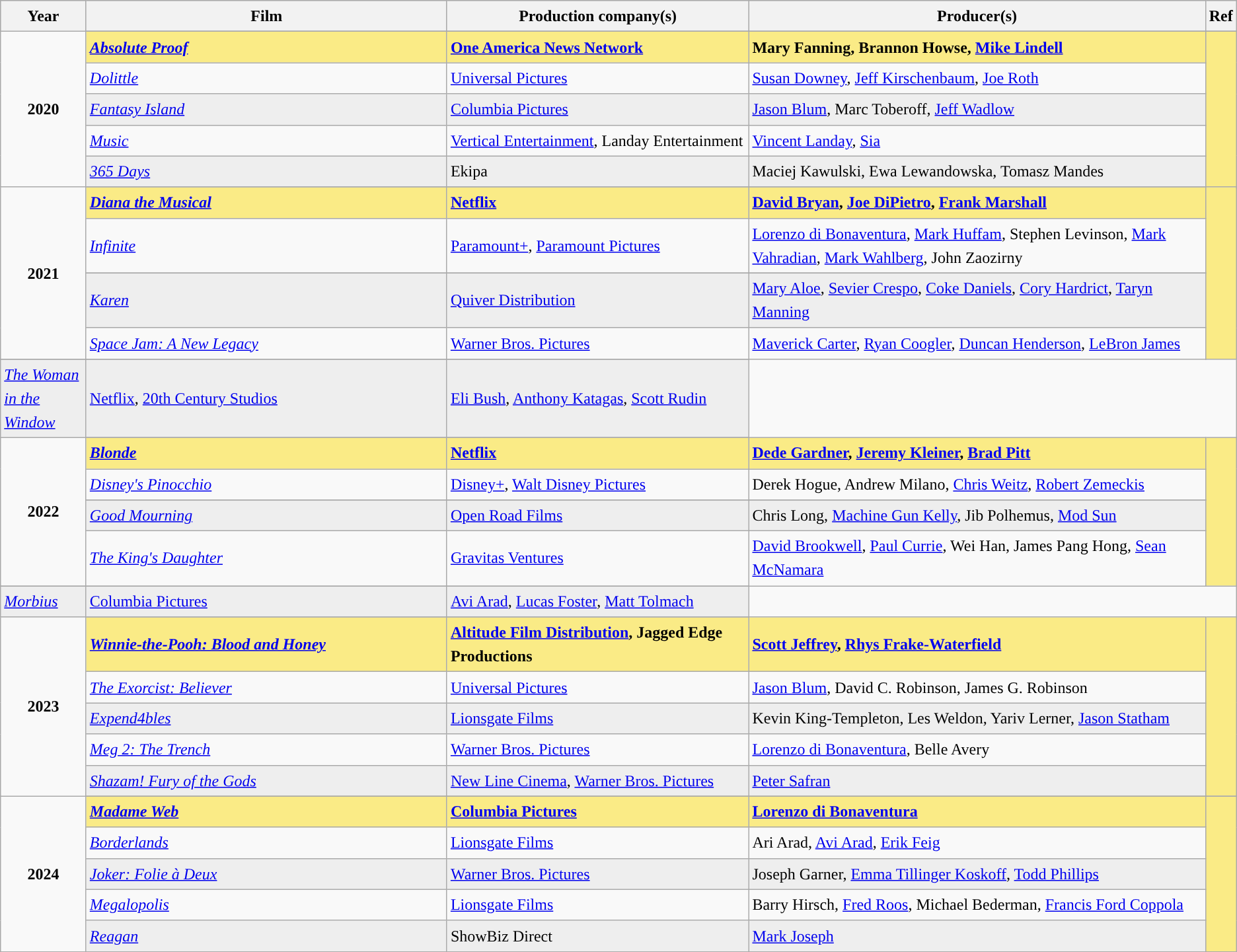<table class="wikitable sortable" style="font-size:1.00em; line-height:1.5em;">
<tr bgcolor="#bebebe">
<th style="width:7%;">Year</th>
<th style="width:30%;">Film</th>
<th style="width:25%;">Production company(s)</th>
<th style="width:40%;">Producer(s)</th>
<th style="width:10%;">Ref</th>
</tr>
<tr>
<td rowspan=6 style="text-align:center"><strong>2020</strong><br></td>
</tr>
<tr style="background:#FAEB86">
<td><strong><em><a href='#'>Absolute Proof</a></em></strong></td>
<td><strong><a href='#'>One America News Network</a></strong></td>
<td><strong>Mary Fanning, Brannon Howse, <a href='#'>Mike Lindell</a></strong></td>
<td rowspan=6></td>
</tr>
<tr>
<td><em><a href='#'>Dolittle</a></em></td>
<td><a href='#'>Universal Pictures</a></td>
<td><a href='#'>Susan Downey</a>, <a href='#'>Jeff Kirschenbaum</a>, <a href='#'>Joe Roth</a></td>
</tr>
<tr style="background:#eee;">
<td><em><a href='#'>Fantasy Island</a></em></td>
<td><a href='#'>Columbia Pictures</a></td>
<td><a href='#'>Jason Blum</a>, Marc Toberoff, <a href='#'>Jeff Wadlow</a></td>
</tr>
<tr>
<td><em><a href='#'>Music</a></em></td>
<td><a href='#'>Vertical Entertainment</a>, Landay Entertainment</td>
<td><a href='#'>Vincent Landay</a>, <a href='#'>Sia</a></td>
</tr>
<tr style="background:#eee;">
<td><em><a href='#'>365 Days</a></em></td>
<td>Ekipa</td>
<td>Maciej Kawulski, Ewa Lewandowska, Tomasz Mandes</td>
</tr>
<tr>
<td rowspan=6 style="text-align:center"><strong>2021</strong><br></td>
</tr>
<tr style="background:#FAEB86">
<td><strong><em><a href='#'>Diana the Musical</a></em></strong></td>
<td><strong><a href='#'>Netflix</a></strong></td>
<td><strong><a href='#'>David Bryan</a>, <a href='#'>Joe DiPietro</a>, <a href='#'>Frank Marshall</a></strong></td>
<td rowspan=6></td>
</tr>
<tr>
<td><em><a href='#'>Infinite</a></em></td>
<td><a href='#'>Paramount+</a>, <a href='#'>Paramount Pictures</a></td>
<td><a href='#'>Lorenzo di Bonaventura</a>, <a href='#'>Mark Huffam</a>, Stephen Levinson, <a href='#'>Mark Vahradian</a>, <a href='#'>Mark Wahlberg</a>, John Zaozirny</td>
</tr>
<tr>
</tr>
<tr style="background:#eee;">
<td><em><a href='#'>Karen</a></em></td>
<td><a href='#'>Quiver Distribution</a></td>
<td><a href='#'>Mary Aloe</a>, <a href='#'>Sevier Crespo</a>, <a href='#'>Coke Daniels</a>, <a href='#'>Cory Hardrict</a>, <a href='#'>Taryn Manning</a></td>
</tr>
<tr>
<td><em><a href='#'>Space Jam: A New Legacy</a></em></td>
<td><a href='#'>Warner Bros. Pictures</a></td>
<td><a href='#'>Maverick Carter</a>, <a href='#'>Ryan Coogler</a>, <a href='#'>Duncan Henderson</a>, <a href='#'>LeBron James</a></td>
</tr>
<tr>
</tr>
<tr style="background:#eee;">
<td><em><a href='#'>The Woman in the Window</a></em></td>
<td><a href='#'>Netflix</a>, <a href='#'>20th Century Studios</a></td>
<td><a href='#'>Eli Bush</a>, <a href='#'>Anthony Katagas</a>, <a href='#'>Scott Rudin</a></td>
</tr>
<tr>
<td rowspan=6 style="text-align:center"><strong>2022</strong><br></td>
</tr>
<tr style="background:#FAEB86">
<td><strong><em><a href='#'>Blonde</a></em></strong></td>
<td><strong><a href='#'>Netflix</a></strong></td>
<td><strong><a href='#'>Dede Gardner</a>, <a href='#'>Jeremy Kleiner</a>, <a href='#'>Brad Pitt</a></strong></td>
<td rowspan=5></td>
</tr>
<tr>
<td><em><a href='#'>Disney's Pinocchio</a></em></td>
<td><a href='#'>Disney+</a>, <a href='#'>Walt Disney Pictures</a></td>
<td>Derek Hogue, Andrew Milano, <a href='#'>Chris Weitz</a>, <a href='#'>Robert Zemeckis</a></td>
</tr>
<tr>
</tr>
<tr style="background:#eee;">
<td><em><a href='#'>Good Mourning</a></em></td>
<td><a href='#'>Open Road Films</a></td>
<td>Chris Long, <a href='#'>Machine Gun Kelly</a>, Jib Polhemus, <a href='#'>Mod Sun</a></td>
</tr>
<tr>
<td><em><a href='#'>The King's Daughter</a></em></td>
<td><a href='#'>Gravitas Ventures</a></td>
<td><a href='#'>David Brookwell</a>, <a href='#'>Paul Currie</a>, Wei Han, James Pang Hong, <a href='#'>Sean McNamara</a></td>
</tr>
<tr>
</tr>
<tr style="background:#eee;">
<td><em><a href='#'>Morbius</a></em></td>
<td><a href='#'>Columbia Pictures</a></td>
<td><a href='#'>Avi Arad</a>, <a href='#'>Lucas Foster</a>, <a href='#'>Matt Tolmach</a></td>
</tr>
<tr>
<td rowspan=6 style="text-align:center"><strong>2023</strong><br></td>
</tr>
<tr style="background:#FAEB86">
<td><strong><em><a href='#'>Winnie-the-Pooh: Blood and Honey</a></em></strong></td>
<td><strong><a href='#'>Altitude Film Distribution</a>, Jagged Edge Productions</strong></td>
<td><strong><a href='#'>Scott Jeffrey</a>, <a href='#'>Rhys Frake-Waterfield</a></strong></td>
<td rowspan=5></td>
</tr>
<tr>
<td><em><a href='#'>The Exorcist: Believer</a></em></td>
<td><a href='#'>Universal Pictures</a></td>
<td><a href='#'>Jason Blum</a>, David C. Robinson, James G. Robinson</td>
</tr>
<tr style="background:#eee;">
<td><em><a href='#'>Expend4bles</a></em></td>
<td><a href='#'>Lionsgate Films</a></td>
<td>Kevin King-Templeton, Les Weldon, Yariv Lerner, <a href='#'>Jason Statham</a></td>
</tr>
<tr>
<td><em><a href='#'>Meg 2: The Trench</a></em></td>
<td><a href='#'>Warner Bros. Pictures</a></td>
<td><a href='#'>Lorenzo di Bonaventura</a>, Belle Avery</td>
</tr>
<tr style="background:#eee;">
<td><em><a href='#'>Shazam! Fury of the Gods</a></em></td>
<td><a href='#'>New Line Cinema</a>, <a href='#'>Warner Bros. Pictures</a></td>
<td><a href='#'>Peter Safran</a></td>
</tr>
<tr>
<td rowspan="6" style="text-align:center"><strong>2024</strong><br></td>
</tr>
<tr style="background:#FAEB86">
<td><strong><em><a href='#'>Madame Web</a></em></strong></td>
<td><strong><a href='#'>Columbia Pictures</a></strong></td>
<td><strong><a href='#'>Lorenzo di Bonaventura</a></strong></td>
<td rowspan="5"></td>
</tr>
<tr>
<td><em><a href='#'>Borderlands</a></em></td>
<td><a href='#'>Lionsgate Films</a></td>
<td>Ari Arad, <a href='#'>Avi Arad</a>, <a href='#'>Erik Feig</a></td>
</tr>
<tr style="background:#eee;">
<td><em><a href='#'>Joker: Folie à Deux</a></em></td>
<td><a href='#'>Warner Bros. Pictures</a></td>
<td>Joseph Garner, <a href='#'>Emma Tillinger Koskoff</a>, <a href='#'>Todd Phillips</a></td>
</tr>
<tr>
<td><em><a href='#'>Megalopolis</a></em></td>
<td><a href='#'>Lionsgate Films</a></td>
<td>Barry Hirsch, <a href='#'>Fred Roos</a>, Michael Bederman, <a href='#'>Francis Ford Coppola</a></td>
</tr>
<tr style="background:#eee;">
<td><em><a href='#'>Reagan</a></em></td>
<td>ShowBiz Direct</td>
<td><a href='#'>Mark Joseph</a></td>
</tr>
<tr>
</tr>
</table>
